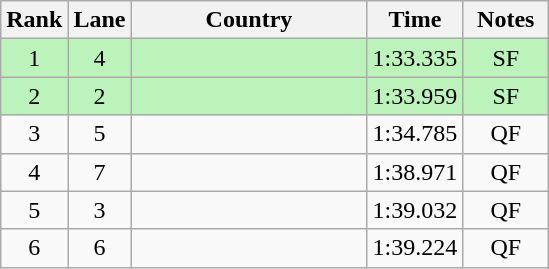<table class="wikitable" style="text-align:center;">
<tr>
<th width=30>Rank</th>
<th width=30>Lane</th>
<th width=150>Country</th>
<th width=30>Time</th>
<th width=50>Notes</th>
</tr>
<tr bgcolor=bbf3bb>
<td>1</td>
<td>4</td>
<td align=left></td>
<td>1:33.335</td>
<td>SF</td>
</tr>
<tr bgcolor=bbf3bb>
<td>2</td>
<td>2</td>
<td align=left></td>
<td>1:33.959</td>
<td>SF</td>
</tr>
<tr>
<td>3</td>
<td>5</td>
<td align=left></td>
<td>1:34.785</td>
<td>QF</td>
</tr>
<tr>
<td>4</td>
<td>7</td>
<td align=left></td>
<td>1:38.971</td>
<td>QF</td>
</tr>
<tr>
<td>5</td>
<td>3</td>
<td align=left></td>
<td>1:39.032</td>
<td>QF</td>
</tr>
<tr>
<td>6</td>
<td>6</td>
<td align=left></td>
<td>1:39.224</td>
<td>QF</td>
</tr>
</table>
